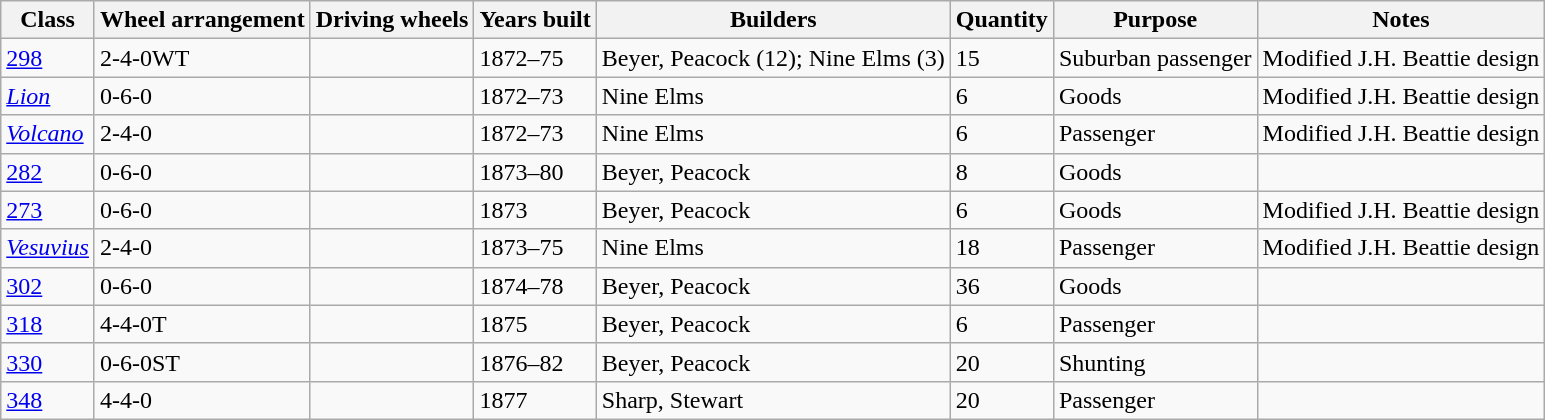<table class="wikitable sortable mw-collapsible">
<tr>
<th>Class</th>
<th>Wheel arrangement</th>
<th>Driving wheels</th>
<th>Years built</th>
<th>Builders</th>
<th>Quantity</th>
<th>Purpose</th>
<th>Notes</th>
</tr>
<tr>
<td><a href='#'>298</a></td>
<td>2-4-0WT</td>
<td></td>
<td>1872–75</td>
<td>Beyer, Peacock (12); Nine Elms (3)</td>
<td>15</td>
<td>Suburban passenger</td>
<td>Modified J.H. Beattie design</td>
</tr>
<tr>
<td><a href='#'><em>Lion</em></a></td>
<td>0-6-0</td>
<td></td>
<td>1872–73</td>
<td>Nine Elms</td>
<td>6</td>
<td>Goods</td>
<td>Modified J.H. Beattie design</td>
</tr>
<tr>
<td><a href='#'><em>Volcano</em></a></td>
<td>2-4-0</td>
<td></td>
<td>1872–73</td>
<td>Nine Elms</td>
<td>6</td>
<td>Passenger</td>
<td>Modified J.H. Beattie design</td>
</tr>
<tr>
<td><a href='#'>282</a></td>
<td>0-6-0</td>
<td></td>
<td>1873–80</td>
<td>Beyer, Peacock</td>
<td>8</td>
<td>Goods</td>
<td></td>
</tr>
<tr>
<td><a href='#'>273</a></td>
<td>0-6-0</td>
<td></td>
<td>1873</td>
<td>Beyer, Peacock</td>
<td>6</td>
<td>Goods</td>
<td>Modified J.H. Beattie design</td>
</tr>
<tr>
<td><a href='#'><em>Vesuvius</em></a></td>
<td>2-4-0</td>
<td></td>
<td>1873–75</td>
<td>Nine Elms</td>
<td>18</td>
<td>Passenger</td>
<td>Modified J.H. Beattie design</td>
</tr>
<tr>
<td><a href='#'>302</a></td>
<td>0-6-0</td>
<td></td>
<td>1874–78</td>
<td>Beyer, Peacock</td>
<td>36</td>
<td>Goods</td>
<td></td>
</tr>
<tr>
<td><a href='#'>318</a></td>
<td>4-4-0T</td>
<td></td>
<td>1875</td>
<td>Beyer, Peacock</td>
<td>6</td>
<td>Passenger</td>
</tr>
<tr>
<td><a href='#'>330</a></td>
<td>0-6-0ST</td>
<td></td>
<td>1876–82</td>
<td>Beyer, Peacock</td>
<td>20</td>
<td>Shunting</td>
<td></td>
</tr>
<tr>
<td><a href='#'>348</a></td>
<td>4-4-0</td>
<td></td>
<td>1877</td>
<td>Sharp, Stewart</td>
<td>20</td>
<td>Passenger</td>
<td></td>
</tr>
</table>
